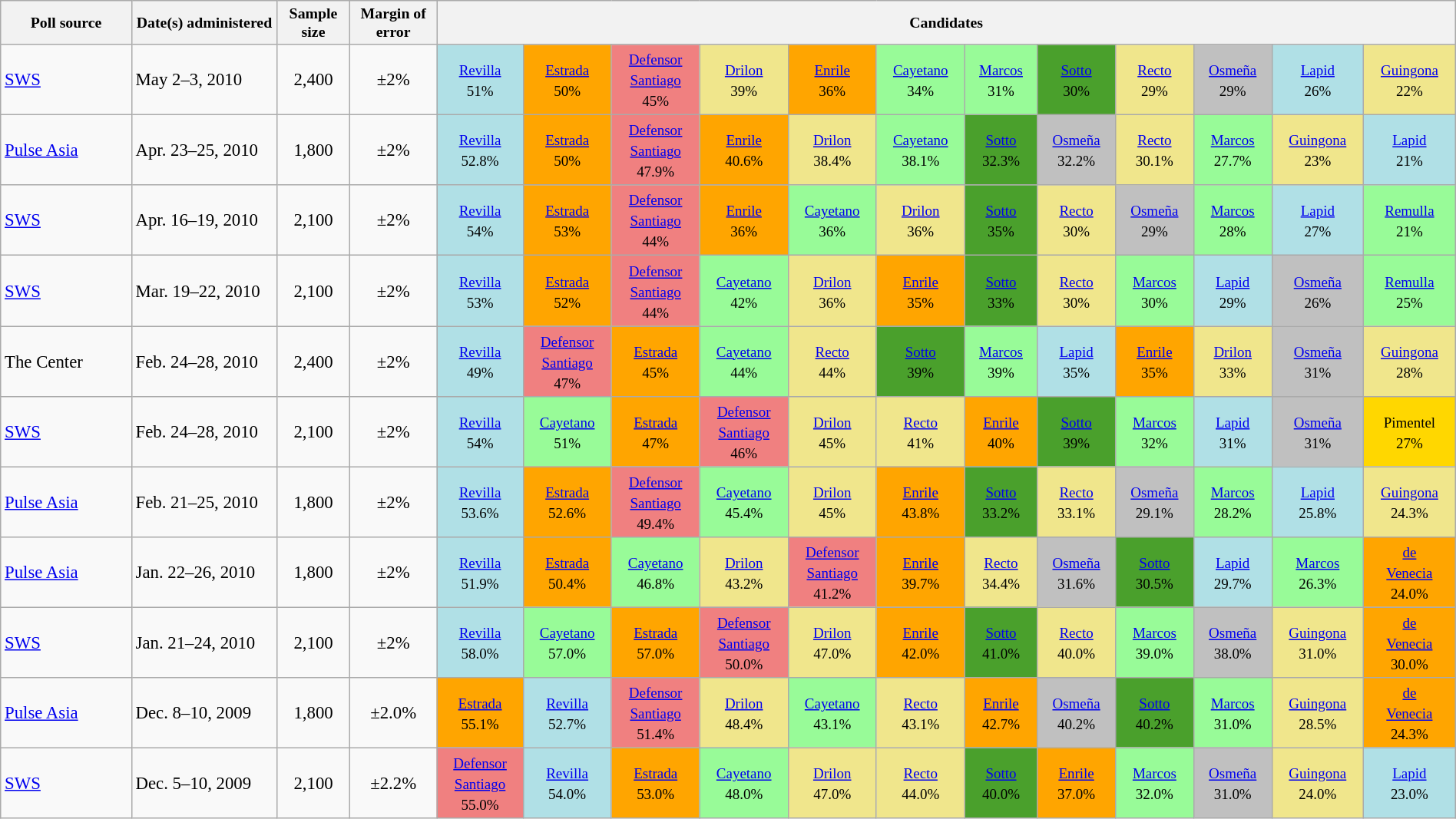<table class=wikitable style="text-align:center; font-size:95%" width=100%>
<tr style="font-size:87%">
<th width=9%>Poll source</th>
<th width=10%>Date(s) administered</th>
<th width=5%>Sample<br>size</th>
<th width=6%>Margin of<br>error</th>
<th colspan=12>Candidates</th>
</tr>
<tr>
<td align=left><a href='#'>SWS</a></td>
<td align=left>May 2–3, 2010</td>
<td>2,400</td>
<td>±2%</td>
<td bgcolor=#B0E0E6><small><a href='#'>Revilla</a><br>51%</small></td>
<td bgcolor=#FFA500><small><a href='#'>Estrada</a><br>50%</small></td>
<td bgcolor=#F08080><small><a href='#'>Defensor<br>Santiago</a><br>45%</small></td>
<td bgcolor=f0e68c><small><a href='#'>Drilon</a><br>39%</small></td>
<td bgcolor=#FFA500><small><a href='#'>Enrile</a><br>36%</small></td>
<td bgcolor=#98fb98><small><a href='#'>Cayetano</a><br>34%</small></td>
<td bgcolor=#98fb98><small><a href='#'>Marcos</a><br>31%</small></td>
<td bgcolor=#4AA02C><small><a href='#'>Sotto</a><br>30%</small></td>
<td bgcolor=f0e68c><small><a href='#'>Recto</a><br>29%</small></td>
<td bgcolor=silver><small><a href='#'>Osmeña</a><br>29%</small></td>
<td bgcolor=#B0E0E6><small><a href='#'>Lapid</a><br>26%</small></td>
<td bgcolor=f0e68c><small><a href='#'>Guingona</a><br>22%</small></td>
</tr>
<tr>
<td align=left><a href='#'>Pulse Asia</a><br></td>
<td align=left>Apr. 23–25, 2010</td>
<td>1,800</td>
<td>±2%</td>
<td bgcolor=#B0E0E6><small><a href='#'>Revilla</a><br>52.8%</small></td>
<td bgcolor=#FFA500><small><a href='#'>Estrada</a><br>50%</small></td>
<td bgcolor=#F08080><small><a href='#'>Defensor<br>Santiago</a><br>47.9%</small></td>
<td bgcolor=#FFA500><small><a href='#'>Enrile</a><br>40.6%</small></td>
<td bgcolor=f0e68c><small><a href='#'>Drilon</a><br>38.4%</small></td>
<td bgcolor=#98fb98><small><a href='#'>Cayetano</a><br>38.1%</small></td>
<td bgcolor=#4AA02C><small><a href='#'>Sotto</a><br>32.3%</small></td>
<td bgcolor=silver><small><a href='#'>Osmeña</a><br>32.2%</small></td>
<td bgcolor=f0e68c><small><a href='#'>Recto</a><br>30.1%</small></td>
<td bgcolor=#98fb98><small><a href='#'>Marcos</a><br>27.7%</small></td>
<td bgcolor=f0e68c><small><a href='#'>Guingona</a><br>23%</small></td>
<td bgcolor=#B0E0E6><small><a href='#'>Lapid</a><br>21%</small></td>
</tr>
<tr>
<td align=left><a href='#'>SWS</a></td>
<td align=left>Apr. 16–19, 2010</td>
<td>2,100</td>
<td>±2%</td>
<td bgcolor=#B0E0E6><small><a href='#'>Revilla</a><br>54%</small></td>
<td bgcolor=#FFA500><small><a href='#'>Estrada</a><br>53%</small></td>
<td bgcolor=#F08080><small><a href='#'>Defensor<br>Santiago</a><br>44%</small></td>
<td bgcolor=#FFA500><small><a href='#'>Enrile</a><br>36%</small></td>
<td bgcolor=#98fb98><small><a href='#'>Cayetano</a><br>36%</small></td>
<td bgcolor=f0e68c><small><a href='#'>Drilon</a><br>36%</small></td>
<td bgcolor=#4AA02C><small><a href='#'>Sotto</a><br>35%</small></td>
<td bgcolor=f0e68c><small><a href='#'>Recto</a><br>30%</small></td>
<td bgcolor=silver><small><a href='#'>Osmeña</a><br>29%</small></td>
<td bgcolor=#98fb98><small><a href='#'>Marcos</a><br>28%</small></td>
<td bgcolor=#B0E0E6><small><a href='#'>Lapid</a><br>27%</small></td>
<td bgcolor=#98fb98><small><a href='#'>Remulla</a><br>21%</small></td>
</tr>
<tr>
<td align=left><a href='#'>SWS</a></td>
<td align=left>Mar. 19–22, 2010</td>
<td>2,100</td>
<td>±2%</td>
<td bgcolor=#B0E0E6><small><a href='#'>Revilla</a><br>53%</small></td>
<td bgcolor=#FFA500><small><a href='#'>Estrada</a><br>52%</small></td>
<td bgcolor=#F08080><small><a href='#'>Defensor<br>Santiago</a><br>44%</small></td>
<td bgcolor=#98fb98><small><a href='#'>Cayetano</a><br>42%</small></td>
<td bgcolor=f0e68c><small><a href='#'>Drilon</a><br>36%</small></td>
<td bgcolor=#FFA500><small><a href='#'>Enrile</a><br>35%</small></td>
<td bgcolor=#4AA02C><small><a href='#'>Sotto</a><br>33%</small></td>
<td bgcolor=f0e68c><small><a href='#'>Recto</a><br>30%</small></td>
<td bgcolor=#98fb98><small><a href='#'>Marcos</a><br>30%</small></td>
<td bgcolor=#B0E0E6><small><a href='#'>Lapid</a><br>29%</small></td>
<td bgcolor=silver><small><a href='#'>Osmeña</a><br>26%</small></td>
<td bgcolor=#98fb98><small><a href='#'>Remulla</a><br>25%</small></td>
</tr>
<tr>
<td align=left>The Center </td>
<td align=left>Feb. 24–28, 2010</td>
<td>2,400</td>
<td>±2%</td>
<td bgcolor=#B0E0E6><small><a href='#'>Revilla</a><br>49%</small></td>
<td bgcolor=#F08080><small><a href='#'>Defensor<br>Santiago</a><br>47%</small></td>
<td bgcolor=#FFA500><small><a href='#'>Estrada</a><br>45%</small></td>
<td bgcolor=#98fb98><small><a href='#'>Cayetano</a><br>44%</small></td>
<td bgcolor=f0e68c><small><a href='#'>Recto</a><br>44%</small></td>
<td bgcolor=#4AA02C><small><a href='#'>Sotto</a><br>39%</small></td>
<td bgcolor=#98fb98><small><a href='#'>Marcos</a><br>39%</small></td>
<td bgcolor=#B0E0E6><small><a href='#'>Lapid</a><br>35%</small></td>
<td bgcolor=#FFA500><small><a href='#'>Enrile</a><br>35%</small></td>
<td bgcolor=f0e68c><small><a href='#'>Drilon</a><br>33%</small></td>
<td bgcolor=silver><small><a href='#'>Osmeña</a><br>31%</small></td>
<td bgcolor=f0e68c><small><a href='#'>Guingona</a><br>28%</small></td>
</tr>
<tr>
<td align=left><a href='#'>SWS</a></td>
<td align=left>Feb. 24–28, 2010</td>
<td>2,100</td>
<td>±2%</td>
<td bgcolor=#B0E0E6><small><a href='#'>Revilla</a><br>54%</small></td>
<td bgcolor=#98fb98><small><a href='#'>Cayetano</a><br>51%</small></td>
<td bgcolor=#FFA500><small><a href='#'>Estrada</a><br>47%</small></td>
<td bgcolor=#F08080><small><a href='#'>Defensor<br>Santiago</a><br>46%</small></td>
<td bgcolor=f0e68c><small><a href='#'>Drilon</a><br>45%</small></td>
<td bgcolor=f0e68c><small><a href='#'>Recto</a><br>41%</small></td>
<td bgcolor=#FFA500><small><a href='#'>Enrile</a><br>40%</small></td>
<td bgcolor=#4AA02C><small><a href='#'>Sotto</a><br>39%</small></td>
<td bgcolor=#98fb98><small><a href='#'>Marcos</a><br>32%</small></td>
<td bgcolor=#B0E0E6><small><a href='#'>Lapid</a><br>31%</small></td>
<td bgcolor=silver><small><a href='#'>Osmeña</a><br>31%</small></td>
<td bgcolor=#ffd700><small>Pimentel<br>27%</small></td>
</tr>
<tr>
<td align=left><a href='#'>Pulse Asia</a></td>
<td align=left>Feb. 21–25, 2010</td>
<td>1,800</td>
<td>±2%</td>
<td bgcolor=#B0E0E6><small><a href='#'>Revilla</a><br>53.6%</small></td>
<td bgcolor=#FFA500><small><a href='#'>Estrada</a><br>52.6%</small></td>
<td bgcolor=#F08080><small><a href='#'>Defensor<br>Santiago</a><br>49.4%</small></td>
<td bgcolor=#98fb98><small><a href='#'>Cayetano</a><br>45.4%</small></td>
<td bgcolor=f0e68c><small><a href='#'>Drilon</a><br>45%</small></td>
<td bgcolor=#FFA500><small><a href='#'>Enrile</a><br>43.8%</small></td>
<td bgcolor=#4AA02C><small><a href='#'>Sotto</a><br>33.2%</small></td>
<td bgcolor=f0e68c><small><a href='#'>Recto</a><br>33.1%</small></td>
<td bgcolor=silver><small><a href='#'>Osmeña</a><br>29.1%</small></td>
<td bgcolor=#98fb98><small><a href='#'>Marcos</a><br>28.2%</small></td>
<td bgcolor=#B0E0E6><small><a href='#'>Lapid</a><br>25.8%</small></td>
<td bgcolor=f0e68c><small><a href='#'>Guingona</a><br>24.3%</small></td>
</tr>
<tr>
<td align=left><a href='#'>Pulse Asia</a></td>
<td align=left>Jan. 22–26, 2010</td>
<td>1,800</td>
<td>±2%</td>
<td bgcolor=#B0E0E6><small><a href='#'>Revilla</a><br>51.9%</small></td>
<td bgcolor=#FFA500><small><a href='#'>Estrada</a><br>50.4%</small></td>
<td bgcolor=#98fb98><small><a href='#'>Cayetano</a><br>46.8%</small></td>
<td bgcolor=f0e68c><small><a href='#'>Drilon</a><br>43.2%</small></td>
<td bgcolor=#F08080><small><a href='#'>Defensor<br>Santiago</a><br>41.2%</small></td>
<td bgcolor=#FFA500><small><a href='#'>Enrile</a><br>39.7%</small></td>
<td bgcolor=f0e68c><small><a href='#'>Recto</a><br>34.4%</small></td>
<td bgcolor=silver><small><a href='#'>Osmeña</a><br>31.6%</small></td>
<td bgcolor=#4AA02C><small><a href='#'>Sotto</a><br>30.5%</small></td>
<td bgcolor=#B0E0E6><small><a href='#'>Lapid</a><br>29.7%</small></td>
<td bgcolor=#98fb98><small><a href='#'>Marcos</a><br>26.3%</small></td>
<td bgcolor=#FFA500><small><a href='#'>de<br>Venecia</a><br>24.0%</small></td>
</tr>
<tr>
<td align=left><a href='#'>SWS</a></td>
<td align=left>Jan. 21–24, 2010</td>
<td>2,100</td>
<td>±2%</td>
<td bgcolor=#B0E0E6><small><a href='#'>Revilla</a><br>58.0%</small></td>
<td bgcolor=#98fb98><small><a href='#'>Cayetano</a><br>57.0%</small></td>
<td bgcolor=#FFA500><small><a href='#'>Estrada</a><br>57.0%</small></td>
<td bgcolor=#F08080><small><a href='#'>Defensor<br>Santiago</a><br>50.0%</small></td>
<td bgcolor=f0e68c><small><a href='#'>Drilon</a><br>47.0%</small></td>
<td bgcolor=#FFA500><small><a href='#'>Enrile</a><br>42.0%</small></td>
<td bgcolor=#4AA02C><small><a href='#'>Sotto</a><br>41.0%</small></td>
<td bgcolor=f0e68c><small><a href='#'>Recto</a><br>40.0%</small></td>
<td bgcolor=#98fb98><small><a href='#'>Marcos</a><br>39.0%</small></td>
<td bgcolor=silver><small><a href='#'>Osmeña</a><br>38.0%</small></td>
<td bgcolor=f0e68c><small><a href='#'>Guingona</a><br>31.0%</small></td>
<td bgcolor=#FFA500><small><a href='#'>de<br>Venecia</a><br>30.0%</small></td>
</tr>
<tr>
<td align=left><a href='#'>Pulse Asia</a></td>
<td align=left>Dec. 8–10, 2009</td>
<td>1,800</td>
<td>±2.0%</td>
<td bgcolor=#FFA500><small><a href='#'>Estrada</a><br>55.1%</small></td>
<td bgcolor=#B0E0E6><small><a href='#'>Revilla</a><br>52.7%</small></td>
<td bgcolor=#F08080><small><a href='#'>Defensor<br>Santiago</a><br>51.4%</small></td>
<td bgcolor=f0e68c><small><a href='#'>Drilon</a><br>48.4%</small></td>
<td bgcolor=#98fb98><small><a href='#'>Cayetano</a><br>43.1%</small></td>
<td bgcolor=f0e68c><small><a href='#'>Recto</a><br>43.1%</small></td>
<td bgcolor=#FFA500><small><a href='#'>Enrile</a><br>42.7%</small></td>
<td bgcolor=silver><small><a href='#'>Osmeña</a><br>40.2%</small></td>
<td bgcolor=#4AA02C><small><a href='#'>Sotto</a><br>40.2%</small></td>
<td bgcolor=#98fb98><small><a href='#'>Marcos</a><br>31.0%</small></td>
<td bgcolor=f0e68c><small><a href='#'>Guingona</a><br>28.5%</small></td>
<td bgcolor=#FFA500><small><a href='#'>de<br>Venecia</a><br>24.3%</small></td>
</tr>
<tr>
<td align=left><a href='#'>SWS</a></td>
<td align=left>Dec. 5–10, 2009</td>
<td>2,100</td>
<td>±2.2%</td>
<td bgcolor=#F08080><small><a href='#'>Defensor<br>Santiago</a><br>55.0%</small></td>
<td bgcolor=#B0E0E6><small><a href='#'>Revilla</a><br>54.0%</small></td>
<td bgcolor=#FFA500><small><a href='#'>Estrada</a><br>53.0%</small></td>
<td bgcolor=#98fb98><small><a href='#'>Cayetano</a><br>48.0%</small></td>
<td bgcolor=f0e68c><small><a href='#'>Drilon</a><br>47.0%</small></td>
<td bgcolor=f0e68c><small><a href='#'>Recto</a><br>44.0%</small></td>
<td bgcolor=#4AA02C><small><a href='#'>Sotto</a><br>40.0%</small></td>
<td bgcolor=#FFA500><small><a href='#'>Enrile</a><br>37.0%</small></td>
<td bgcolor=#98fb98><small><a href='#'>Marcos</a><br>32.0%</small></td>
<td bgcolor=silver><small><a href='#'>Osmeña</a><br>31.0%</small></td>
<td bgcolor=f0e68c><small><a href='#'>Guingona</a><br>24.0%</small></td>
<td bgcolor=#B0E0E6><small><a href='#'>Lapid</a><br>23.0%</small></td>
</tr>
</table>
